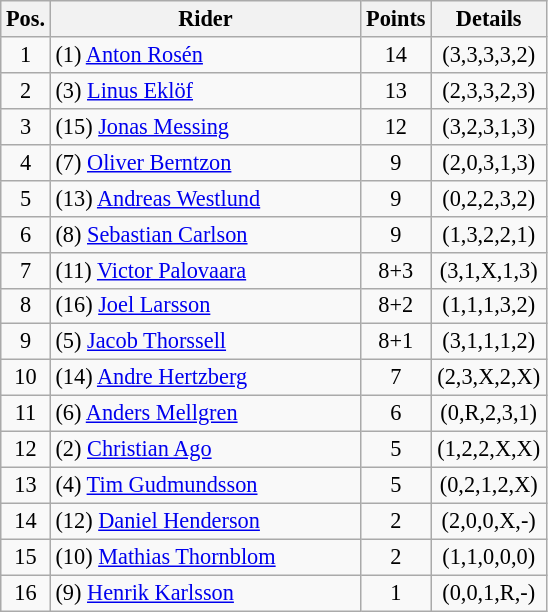<table class=wikitable style="font-size:93%;">
<tr>
<th width=25px>Pos.</th>
<th width=200px>Rider</th>
<th width=40px>Points</th>
<th width=70px>Details</th>
</tr>
<tr align=center >
<td>1</td>
<td align=left>(1) <a href='#'>Anton Rosén</a></td>
<td>14</td>
<td>(3,3,3,3,2)</td>
</tr>
<tr align=center >
<td>2</td>
<td align=left>(3) <a href='#'>Linus Eklöf</a></td>
<td>13</td>
<td>(2,3,3,2,3)</td>
</tr>
<tr align=center >
<td>3</td>
<td align=left>(15) <a href='#'>Jonas Messing</a></td>
<td>12</td>
<td>(3,2,3,1,3)</td>
</tr>
<tr align=center >
<td>4</td>
<td align=left>(7) <a href='#'>Oliver Berntzon</a></td>
<td>9</td>
<td>(2,0,3,1,3)</td>
</tr>
<tr align=center >
<td>5</td>
<td align=left>(13) <a href='#'>Andreas Westlund</a></td>
<td>9</td>
<td>(0,2,2,3,2)</td>
</tr>
<tr align=center >
<td>6</td>
<td align=left>(8) <a href='#'>Sebastian Carlson</a></td>
<td>9</td>
<td>(1,3,2,2,1)</td>
</tr>
<tr align=center >
<td>7</td>
<td align=left>(11) <a href='#'>Victor Palovaara</a></td>
<td>8+3</td>
<td>(3,1,X,1,3)</td>
</tr>
<tr align=center >
<td>8</td>
<td align=left>(16) <a href='#'>Joel Larsson</a></td>
<td>8+2</td>
<td>(1,1,1,3,2)</td>
</tr>
<tr align=center >
<td>9</td>
<td align=left>(5) <a href='#'>Jacob Thorssell</a></td>
<td>8+1</td>
<td>(3,1,1,1,2)</td>
</tr>
<tr align=center >
<td>10</td>
<td align=left>(14) <a href='#'>Andre Hertzberg</a></td>
<td>7</td>
<td>(2,3,X,2,X)</td>
</tr>
<tr align=center>
<td>11</td>
<td align=left>(6) <a href='#'>Anders Mellgren</a></td>
<td>6</td>
<td>(0,R,2,3,1)</td>
</tr>
<tr align=center>
<td>12</td>
<td align=left>(2) <a href='#'>Christian Ago</a></td>
<td>5</td>
<td>(1,2,2,X,X)</td>
</tr>
<tr align=center>
<td>13</td>
<td align=left>(4) <a href='#'>Tim Gudmundsson</a></td>
<td>5</td>
<td>(0,2,1,2,X)</td>
</tr>
<tr align=center>
<td>14</td>
<td align=left>(12) <a href='#'>Daniel Henderson</a></td>
<td>2</td>
<td>(2,0,0,X,-)</td>
</tr>
<tr align=center>
<td>15</td>
<td align=left>(10) <a href='#'>Mathias Thornblom</a></td>
<td>2</td>
<td>(1,1,0,0,0)</td>
</tr>
<tr align=center>
<td>16</td>
<td align=left>(9) <a href='#'>Henrik Karlsson</a></td>
<td>1</td>
<td>(0,0,1,R,-)</td>
</tr>
</table>
